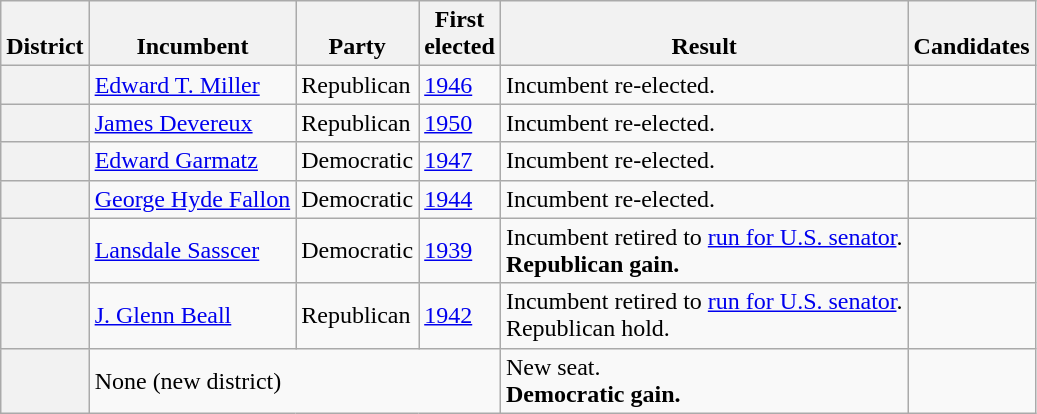<table class=wikitable>
<tr valign=bottom>
<th>District</th>
<th>Incumbent</th>
<th>Party</th>
<th>First<br>elected</th>
<th>Result</th>
<th>Candidates</th>
</tr>
<tr>
<th></th>
<td><a href='#'>Edward T. Miller</a></td>
<td>Republican</td>
<td><a href='#'>1946</a></td>
<td>Incumbent re-elected.</td>
<td nowrap></td>
</tr>
<tr>
<th></th>
<td><a href='#'>James Devereux</a></td>
<td>Republican</td>
<td><a href='#'>1950</a></td>
<td>Incumbent re-elected.</td>
<td nowrap></td>
</tr>
<tr>
<th></th>
<td><a href='#'>Edward Garmatz</a></td>
<td>Democratic</td>
<td><a href='#'>1947</a></td>
<td>Incumbent re-elected.</td>
<td nowrap></td>
</tr>
<tr>
<th></th>
<td><a href='#'>George Hyde Fallon</a></td>
<td>Democratic</td>
<td><a href='#'>1944</a></td>
<td>Incumbent re-elected.</td>
<td nowrap></td>
</tr>
<tr>
<th></th>
<td><a href='#'>Lansdale Sasscer</a></td>
<td>Democratic</td>
<td><a href='#'>1939</a></td>
<td>Incumbent retired to <a href='#'>run for U.S. senator</a>.<br><strong>Republican gain.</strong></td>
<td nowrap></td>
</tr>
<tr>
<th></th>
<td><a href='#'>J. Glenn Beall</a></td>
<td>Republican</td>
<td><a href='#'>1942</a></td>
<td>Incumbent retired to <a href='#'>run for U.S. senator</a>.<br>Republican hold.</td>
<td nowrap></td>
</tr>
<tr>
<th></th>
<td colspan=3>None (new district)</td>
<td>New seat.<br><strong>Democratic gain.</strong></td>
<td nowrap></td>
</tr>
</table>
